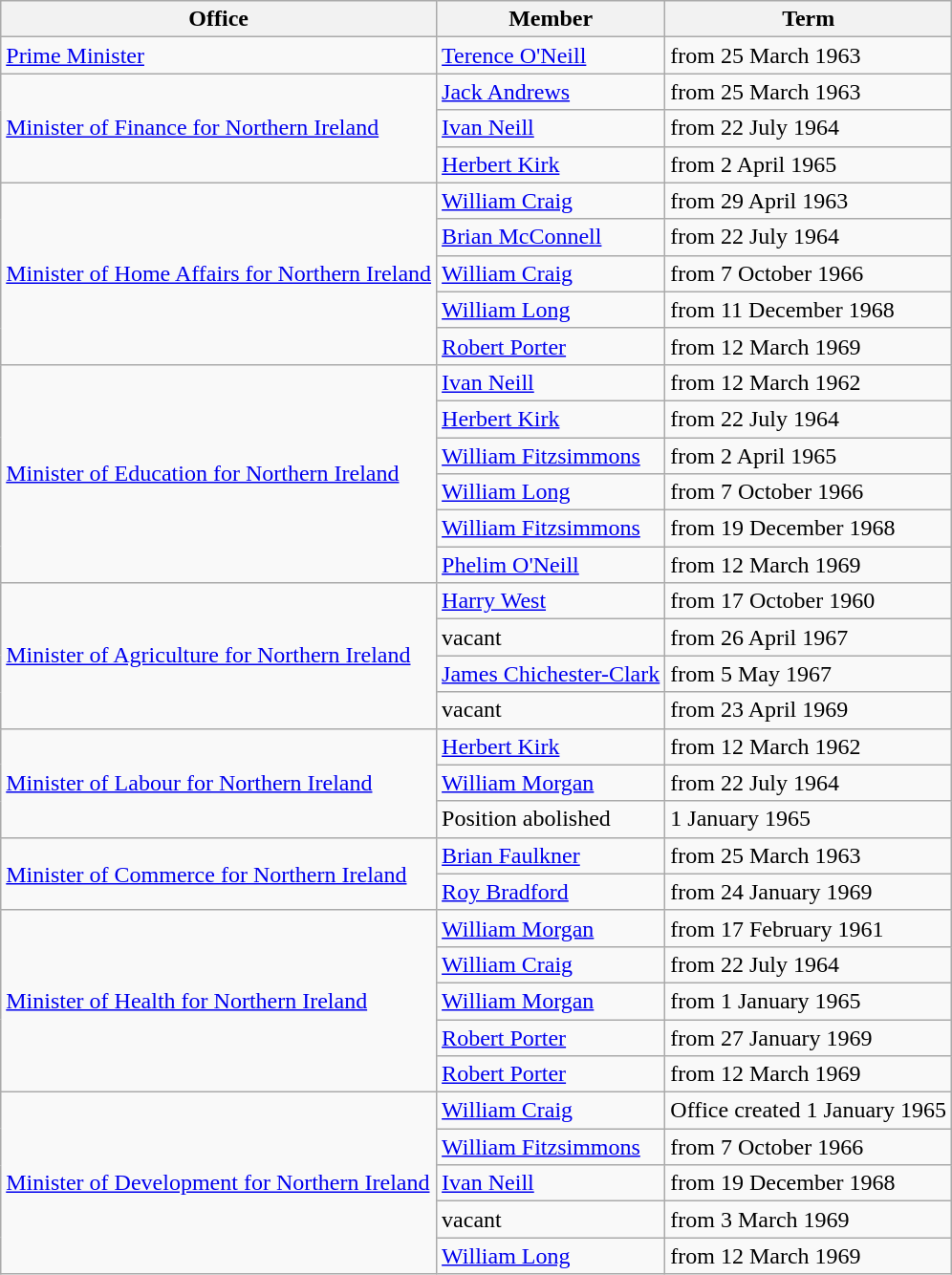<table class="wikitable">
<tr>
<th>Office</th>
<th>Member</th>
<th>Term</th>
</tr>
<tr>
<td><a href='#'>Prime Minister</a></td>
<td><a href='#'>Terence O'Neill</a></td>
<td>from 25 March 1963</td>
</tr>
<tr>
<td rowspan="3"><a href='#'>Minister of Finance for Northern Ireland</a></td>
<td><a href='#'>Jack Andrews</a></td>
<td>from 25 March 1963</td>
</tr>
<tr>
<td><a href='#'>Ivan Neill</a></td>
<td>from 22 July 1964</td>
</tr>
<tr>
<td><a href='#'>Herbert Kirk</a></td>
<td>from 2 April 1965</td>
</tr>
<tr>
<td rowspan="5"><a href='#'>Minister of Home Affairs for Northern Ireland</a></td>
<td><a href='#'>William Craig</a></td>
<td>from 29 April 1963</td>
</tr>
<tr>
<td><a href='#'>Brian McConnell</a></td>
<td>from 22 July 1964</td>
</tr>
<tr>
<td><a href='#'>William Craig</a></td>
<td>from 7 October 1966</td>
</tr>
<tr>
<td><a href='#'>William Long</a></td>
<td>from 11 December 1968</td>
</tr>
<tr>
<td><a href='#'>Robert Porter</a></td>
<td>from 12 March 1969</td>
</tr>
<tr>
<td rowspan="6"><a href='#'>Minister of Education for Northern Ireland</a></td>
<td><a href='#'>Ivan Neill</a></td>
<td>from 12 March 1962</td>
</tr>
<tr>
<td><a href='#'>Herbert Kirk</a></td>
<td>from 22 July 1964</td>
</tr>
<tr>
<td><a href='#'>William Fitzsimmons</a></td>
<td>from 2 April 1965</td>
</tr>
<tr>
<td><a href='#'>William Long</a></td>
<td>from 7 October 1966</td>
</tr>
<tr>
<td><a href='#'>William Fitzsimmons</a></td>
<td>from 19 December 1968</td>
</tr>
<tr>
<td><a href='#'>Phelim O'Neill</a></td>
<td>from 12 March 1969</td>
</tr>
<tr>
<td rowspan="4"><a href='#'>Minister of Agriculture for Northern Ireland</a></td>
<td><a href='#'>Harry West</a></td>
<td>from 17 October 1960</td>
</tr>
<tr>
<td>vacant</td>
<td>from 26 April 1967</td>
</tr>
<tr>
<td><a href='#'>James Chichester-Clark</a></td>
<td>from 5 May 1967</td>
</tr>
<tr>
<td>vacant</td>
<td>from 23 April 1969</td>
</tr>
<tr>
<td rowspan="3"><a href='#'>Minister of Labour for Northern Ireland</a></td>
<td><a href='#'>Herbert Kirk</a></td>
<td>from 12 March 1962</td>
</tr>
<tr>
<td><a href='#'>William Morgan</a></td>
<td>from 22 July 1964</td>
</tr>
<tr>
<td>Position abolished</td>
<td>1 January 1965</td>
</tr>
<tr>
<td rowspan="2"><a href='#'>Minister of Commerce for Northern Ireland</a></td>
<td><a href='#'>Brian Faulkner</a></td>
<td>from 25 March 1963</td>
</tr>
<tr>
<td><a href='#'>Roy Bradford</a></td>
<td>from 24 January 1969</td>
</tr>
<tr>
<td rowspan="5"><a href='#'>Minister of Health for Northern Ireland</a></td>
<td><a href='#'>William Morgan</a></td>
<td>from 17 February 1961</td>
</tr>
<tr>
<td><a href='#'>William Craig</a></td>
<td>from 22 July 1964</td>
</tr>
<tr>
<td><a href='#'>William Morgan</a></td>
<td>from 1 January 1965</td>
</tr>
<tr>
<td><a href='#'>Robert Porter</a></td>
<td>from 27 January 1969</td>
</tr>
<tr>
<td><a href='#'>Robert Porter</a></td>
<td>from 12 March 1969</td>
</tr>
<tr>
<td rowspan="5"><a href='#'>Minister of Development for Northern Ireland</a></td>
<td><a href='#'>William Craig</a></td>
<td>Office created 1 January 1965</td>
</tr>
<tr>
<td><a href='#'>William Fitzsimmons</a></td>
<td>from 7 October 1966</td>
</tr>
<tr>
<td><a href='#'>Ivan Neill</a></td>
<td>from 19 December 1968</td>
</tr>
<tr>
<td>vacant</td>
<td>from 3 March 1969</td>
</tr>
<tr>
<td><a href='#'>William Long</a></td>
<td>from 12 March 1969</td>
</tr>
</table>
